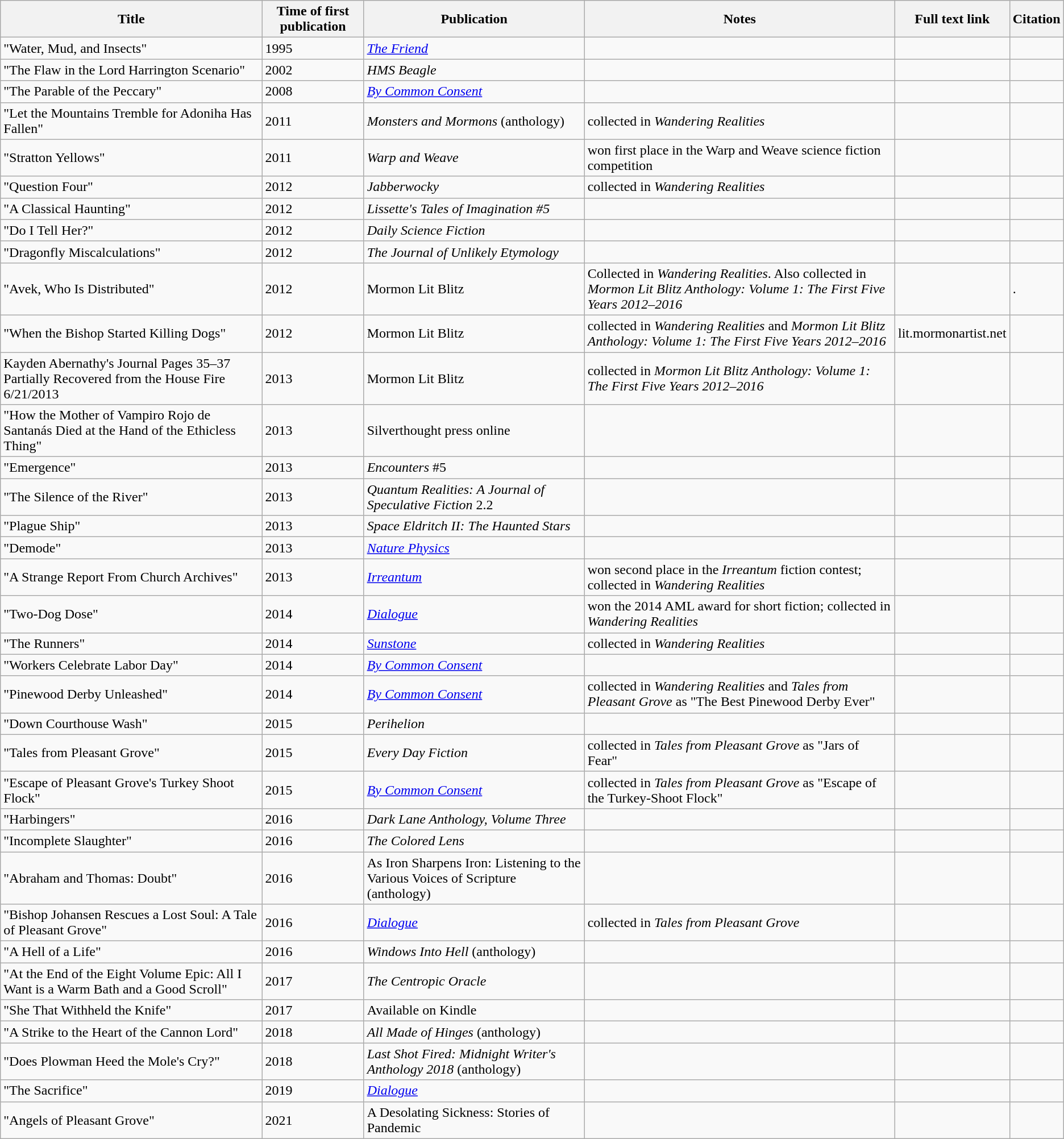<table class="wikitable">
<tr>
<th>Title</th>
<th>Time of first publication</th>
<th>Publication</th>
<th>Notes</th>
<th>Full text link</th>
<th>Citation</th>
</tr>
<tr>
<td>"Water, Mud, and Insects"</td>
<td>1995</td>
<td><a href='#'><em>The Friend</em></a></td>
<td></td>
<td></td>
<td></td>
</tr>
<tr>
<td>"The Flaw in the Lord Harrington Scenario"</td>
<td>2002</td>
<td><em>HMS Beagle</em></td>
<td></td>
<td></td>
<td></td>
</tr>
<tr>
<td>"The Parable of the Peccary"</td>
<td>2008</td>
<td><em><a href='#'>By Common Consent</a></em></td>
<td></td>
<td></td>
<td></td>
</tr>
<tr>
<td>"Let the Mountains Tremble for Adoniha Has Fallen"</td>
<td>2011</td>
<td><em>Monsters and Mormons</em> (anthology)</td>
<td>collected in <em>Wandering Realities</em></td>
<td></td>
<td></td>
</tr>
<tr>
<td>"Stratton Yellows"</td>
<td>2011</td>
<td><em>Warp and Weave</em></td>
<td>won first place in the Warp and Weave science fiction competition</td>
<td></td>
<td></td>
</tr>
<tr>
<td>"Question Four"</td>
<td>2012</td>
<td><em>Jabberwocky</em></td>
<td>collected in <em>Wandering Realities</em></td>
<td></td>
<td></td>
</tr>
<tr>
<td>"A Classical Haunting"</td>
<td>2012</td>
<td><em>Lissette's Tales of Imagination #5</em></td>
<td></td>
<td></td>
<td></td>
</tr>
<tr>
<td>"Do I Tell Her?"</td>
<td>2012</td>
<td><em>Daily Science Fiction</em></td>
<td></td>
<td></td>
<td></td>
</tr>
<tr>
<td>"Dragonfly Miscalculations"</td>
<td>2012</td>
<td><em>The Journal of Unlikely Etymology</em></td>
<td></td>
<td></td>
<td></td>
</tr>
<tr>
<td>"Avek, Who Is Distributed"</td>
<td>2012</td>
<td>Mormon Lit Blitz</td>
<td>Collected in <em>Wandering Realities</em>. Also collected in <em>Mormon Lit Blitz Anthology: Volume 1: The First Five Years 2012–2016</em></td>
<td></td>
<td>.</td>
</tr>
<tr>
<td>"When the Bishop Started Killing Dogs"</td>
<td>2012</td>
<td>Mormon Lit Blitz</td>
<td>collected in <em>Wandering Realities</em> and <em>Mormon Lit Blitz Anthology: Volume 1: The First Five Years 2012–2016</em></td>
<td>lit.mormonartist.net</td>
<td></td>
</tr>
<tr>
<td>Kayden Abernathy's Journal Pages 35–37 Partially Recovered from the House Fire 6/21/2013</td>
<td>2013</td>
<td>Mormon Lit Blitz</td>
<td>collected in <em>Mormon Lit Blitz Anthology: Volume 1: The First Five Years 2012–2016</em></td>
<td></td>
<td></td>
</tr>
<tr>
<td>"How the Mother of Vampiro Rojo de Santanás Died at the Hand of the Ethicless Thing"</td>
<td>2013</td>
<td>Silverthought press online</td>
<td></td>
<td></td>
<td></td>
</tr>
<tr>
<td>"Emergence"</td>
<td>2013</td>
<td><em>Encounters</em> #5</td>
<td></td>
<td></td>
<td></td>
</tr>
<tr>
<td>"The Silence of the River"</td>
<td>2013</td>
<td><em>Quantum Realities: A Journal of Speculative Fiction</em> 2.2</td>
<td></td>
<td></td>
<td></td>
</tr>
<tr>
<td>"Plague Ship"</td>
<td>2013</td>
<td><em>Space Eldritch II: The Haunted Stars</em></td>
<td></td>
<td></td>
<td></td>
</tr>
<tr>
<td>"Demode"</td>
<td>2013</td>
<td><em><a href='#'>Nature Physics</a></em></td>
<td></td>
<td></td>
<td></td>
</tr>
<tr>
<td>"A Strange Report From Church Archives"</td>
<td>2013</td>
<td><em><a href='#'>Irreantum</a></em></td>
<td>won second place in the <em>Irreantum</em> fiction contest; collected in <em>Wandering Realities</em></td>
<td></td>
<td></td>
</tr>
<tr>
<td>"Two-Dog Dose"</td>
<td>2014</td>
<td><em><a href='#'>Dialogue</a></em></td>
<td>won the 2014 AML award for short fiction; collected in <em>Wandering Realities</em></td>
<td></td>
<td></td>
</tr>
<tr>
<td>"The Runners"</td>
<td>2014</td>
<td><em><a href='#'>Sunstone</a></em></td>
<td>collected in <em>Wandering Realities</em></td>
<td></td>
<td></td>
</tr>
<tr>
<td>"Workers Celebrate Labor Day"</td>
<td>2014</td>
<td><em><a href='#'>By Common Consent</a></em></td>
<td></td>
<td></td>
<td></td>
</tr>
<tr>
<td>"Pinewood Derby Unleashed"</td>
<td>2014</td>
<td><em><a href='#'>By Common Consent</a></em></td>
<td>collected in <em>Wandering Realities</em> and <em>Tales from Pleasant Grove</em> as "The Best Pinewood Derby Ever"</td>
<td></td>
<td></td>
</tr>
<tr>
<td>"Down Courthouse Wash"</td>
<td>2015</td>
<td><em>Perihelion</em></td>
<td></td>
<td></td>
<td></td>
</tr>
<tr>
<td>"Tales from Pleasant Grove"</td>
<td>2015</td>
<td><em>Every Day Fiction</em></td>
<td>collected in <em>Tales from Pleasant Grove</em> as "Jars of Fear"</td>
<td></td>
<td></td>
</tr>
<tr>
<td>"Escape of Pleasant Grove's Turkey Shoot Flock"</td>
<td>2015</td>
<td><em><a href='#'>By Common Consent</a></em></td>
<td>collected in <em>Tales from Pleasant Grove</em> as "Escape of the Turkey-Shoot Flock"</td>
<td></td>
<td></td>
</tr>
<tr>
<td>"Harbingers"</td>
<td>2016</td>
<td><em>Dark Lane Anthology, Volume Three</em></td>
<td></td>
<td></td>
<td></td>
</tr>
<tr>
<td>"Incomplete Slaughter"</td>
<td>2016</td>
<td><em>The Colored Lens</em></td>
<td></td>
<td></td>
<td></td>
</tr>
<tr>
<td>"Abraham and Thomas: Doubt"</td>
<td>2016</td>
<td>As Iron Sharpens Iron: Listening to the Various Voices of Scripture (anthology)</td>
<td></td>
<td></td>
<td></td>
</tr>
<tr>
<td>"Bishop Johansen Rescues a Lost Soul: A Tale of Pleasant Grove"</td>
<td>2016</td>
<td><em><a href='#'>Dialogue</a></em></td>
<td>collected in <em>Tales from Pleasant Grove</em></td>
<td></td>
<td></td>
</tr>
<tr>
<td>"A Hell of a Life"</td>
<td>2016</td>
<td><em>Windows Into Hell</em> (anthology)</td>
<td></td>
<td></td>
<td></td>
</tr>
<tr>
<td>"At the End of the Eight Volume Epic: All I Want is a Warm Bath and a Good Scroll"</td>
<td>2017</td>
<td><em>The Centropic Oracle</em></td>
<td></td>
<td></td>
<td></td>
</tr>
<tr>
<td>"She That Withheld the Knife"</td>
<td>2017</td>
<td>Available on Kindle</td>
<td></td>
<td></td>
</tr>
<tr>
<td>"A Strike to the Heart of the Cannon Lord"</td>
<td>2018</td>
<td><em>All Made of Hinges</em> (anthology)</td>
<td></td>
<td></td>
<td></td>
</tr>
<tr>
<td>"Does Plowman Heed the Mole's Cry?"</td>
<td>2018</td>
<td><em>Last Shot Fired: Midnight Writer's Anthology 2018</em> (anthology)</td>
<td></td>
<td></td>
<td></td>
</tr>
<tr>
<td>"The Sacrifice"</td>
<td>2019</td>
<td><em><a href='#'>Dialogue</a></em></td>
<td></td>
<td></td>
<td></td>
</tr>
<tr>
<td>"Angels of Pleasant Grove"</td>
<td>2021</td>
<td>A Desolating Sickness: Stories of Pandemic</td>
<td></td>
<td></td>
<td></td>
</tr>
</table>
